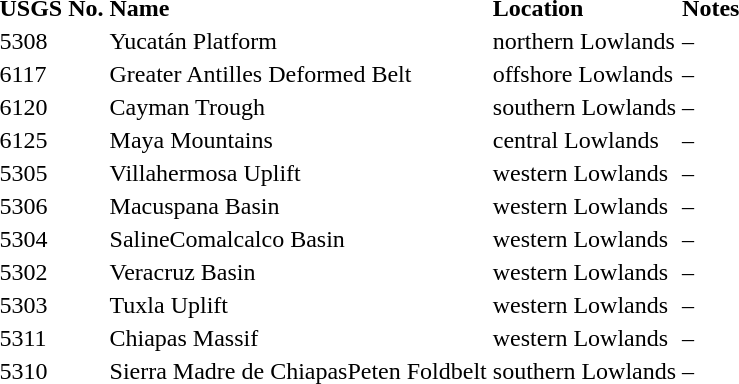<table class="sortable static-row-numbers" style="text-align:left;">
<tr>
<th>USGS No.</th>
<th class=unsortable>Name</th>
<th class=unsortable>Location</th>
<th class=unsortable>Notes</th>
</tr>
<tr>
<td>5308</td>
<td>Yucatán Platform</td>
<td>northern Lowlands</td>
<td>–</td>
</tr>
<tr>
<td>6117</td>
<td>Greater Antilles Deformed Belt</td>
<td>offshore Lowlands</td>
<td>–</td>
</tr>
<tr>
<td>6120</td>
<td>Cayman Trough</td>
<td>southern Lowlands</td>
<td>–</td>
</tr>
<tr>
<td>6125</td>
<td>Maya Mountains</td>
<td>central Lowlands</td>
<td>–</td>
</tr>
<tr>
<td>5305</td>
<td>Villahermosa Uplift</td>
<td>western Lowlands</td>
<td>–</td>
</tr>
<tr>
<td>5306</td>
<td>Macuspana Basin</td>
<td>western Lowlands</td>
<td>–</td>
</tr>
<tr>
<td>5304</td>
<td>SalineComalcalco Basin</td>
<td>western Lowlands</td>
<td>–</td>
</tr>
<tr>
<td>5302</td>
<td>Veracruz Basin</td>
<td>western Lowlands</td>
<td>–</td>
</tr>
<tr>
<td>5303</td>
<td>Tuxla Uplift</td>
<td>western Lowlands</td>
<td>–</td>
</tr>
<tr>
<td>5311</td>
<td>Chiapas Massif</td>
<td>western Lowlands</td>
<td>–</td>
</tr>
<tr>
<td>5310</td>
<td>Sierra Madre de ChiapasPeten Foldbelt</td>
<td>southern Lowlands</td>
<td>–</td>
</tr>
</table>
